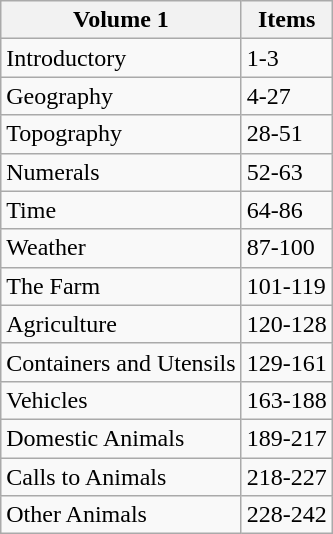<table class="wikitable">
<tr>
<th>Volume 1</th>
<th>Items</th>
</tr>
<tr>
<td>Introductory</td>
<td>1-3</td>
</tr>
<tr>
<td>Geography</td>
<td>4-27</td>
</tr>
<tr>
<td>Topography</td>
<td>28-51</td>
</tr>
<tr>
<td>Numerals</td>
<td>52-63</td>
</tr>
<tr>
<td>Time</td>
<td>64-86</td>
</tr>
<tr>
<td>Weather</td>
<td>87-100</td>
</tr>
<tr>
<td>The Farm</td>
<td>101-119</td>
</tr>
<tr>
<td>Agriculture</td>
<td>120-128</td>
</tr>
<tr>
<td>Containers and Utensils</td>
<td>129-161</td>
</tr>
<tr>
<td>Vehicles</td>
<td>163-188</td>
</tr>
<tr>
<td>Domestic Animals</td>
<td>189-217</td>
</tr>
<tr>
<td>Calls to Animals</td>
<td>218-227</td>
</tr>
<tr>
<td>Other Animals</td>
<td>228-242</td>
</tr>
</table>
